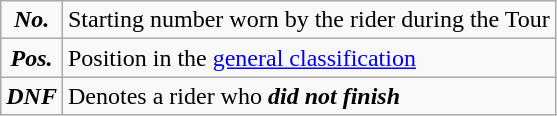<table class="wikitable">
<tr>
<td align=center><strong><em>No.</em></strong></td>
<td>Starting number worn by the rider during the Tour</td>
</tr>
<tr>
<td align=center><strong><em>Pos.</em></strong></td>
<td>Position in the <a href='#'>general classification</a></td>
</tr>
<tr>
<td align=center><strong><em>DNF</em></strong></td>
<td>Denotes a rider who <strong><em>did not finish</em></strong></td>
</tr>
</table>
